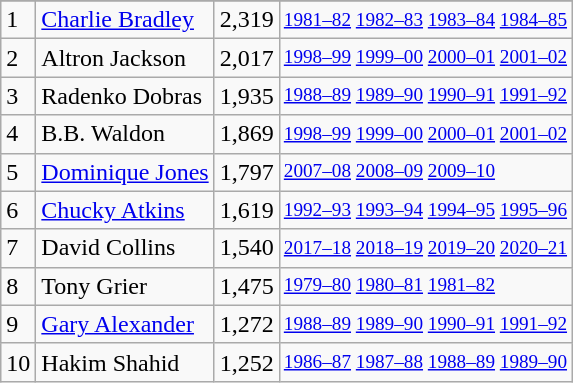<table class="wikitable">
<tr>
</tr>
<tr>
<td>1</td>
<td><a href='#'>Charlie Bradley</a></td>
<td>2,319</td>
<td style="font-size:80%;"><a href='#'>1981–82</a> <a href='#'>1982–83</a> <a href='#'>1983–84</a> <a href='#'>1984–85</a></td>
</tr>
<tr>
<td>2</td>
<td>Altron Jackson</td>
<td>2,017</td>
<td style="font-size:80%;"><a href='#'>1998–99</a> <a href='#'>1999–00</a> <a href='#'>2000–01</a> <a href='#'>2001–02</a></td>
</tr>
<tr>
<td>3</td>
<td>Radenko Dobras</td>
<td>1,935</td>
<td style="font-size:80%;"><a href='#'>1988–89</a> <a href='#'>1989–90</a> <a href='#'>1990–91</a> <a href='#'>1991–92</a></td>
</tr>
<tr>
<td>4</td>
<td>B.B. Waldon</td>
<td>1,869</td>
<td style="font-size:80%;"><a href='#'>1998–99</a> <a href='#'>1999–00</a> <a href='#'>2000–01</a> <a href='#'>2001–02</a></td>
</tr>
<tr>
<td>5</td>
<td><a href='#'>Dominique Jones</a></td>
<td>1,797</td>
<td style="font-size:80%;"><a href='#'>2007–08</a> <a href='#'>2008–09</a> <a href='#'>2009–10</a></td>
</tr>
<tr>
<td>6</td>
<td><a href='#'>Chucky Atkins</a></td>
<td>1,619</td>
<td style="font-size:80%;"><a href='#'>1992–93</a> <a href='#'>1993–94</a> <a href='#'>1994–95</a> <a href='#'>1995–96</a></td>
</tr>
<tr>
<td>7</td>
<td>David Collins</td>
<td>1,540</td>
<td style="font-size:80%;"><a href='#'>2017–18</a> <a href='#'>2018–19</a> <a href='#'>2019–20</a> <a href='#'>2020–21</a></td>
</tr>
<tr>
<td>8</td>
<td>Tony Grier</td>
<td>1,475</td>
<td style="font-size:80%;"><a href='#'>1979–80</a> <a href='#'>1980–81</a> <a href='#'>1981–82</a></td>
</tr>
<tr>
<td>9</td>
<td><a href='#'>Gary Alexander</a></td>
<td>1,272</td>
<td style="font-size:80%;"><a href='#'>1988–89</a> <a href='#'>1989–90</a> <a href='#'>1990–91</a> <a href='#'>1991–92</a></td>
</tr>
<tr>
<td>10</td>
<td>Hakim Shahid</td>
<td>1,252</td>
<td style="font-size:80%;"><a href='#'>1986–87</a> <a href='#'>1987–88</a> <a href='#'>1988–89</a> <a href='#'>1989–90</a></td>
</tr>
</table>
